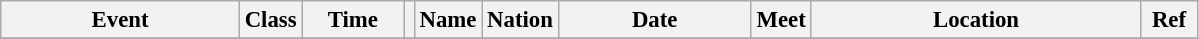<table class="wikitable" style="font-size: 95%;">
<tr>
<th style="width:10em">Event</th>
<th>Class</th>
<th style="width:4em">Time</th>
<th class="unsortable"></th>
<th>Name</th>
<th>Nation</th>
<th style="width:8em">Date</th>
<th>Meet</th>
<th style="width:14em">Location</th>
<th style="width:2em">Ref</th>
</tr>
<tr>
</tr>
</table>
